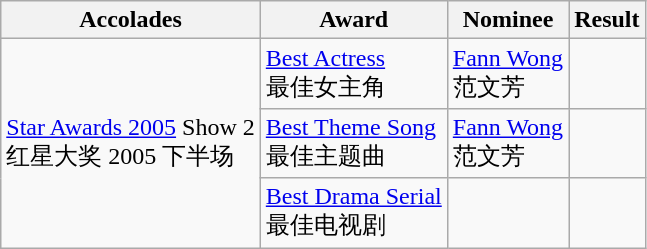<table class="wikitable">
<tr>
<th>Accolades</th>
<th>Award</th>
<th>Nominee</th>
<th>Result</th>
</tr>
<tr>
<td rowspan="3"><a href='#'>Star Awards 2005</a> Show 2 <br> 红星大奖 2005 下半场</td>
<td rowspan="1"><a href='#'>Best Actress</a> <br> 最佳女主角</td>
<td><a href='#'>Fann Wong</a> <br> 范文芳</td>
<td></td>
</tr>
<tr>
<td><a href='#'>Best Theme Song</a> <br> 最佳主题曲</td>
<td><a href='#'>Fann Wong</a> <br> 范文芳</td>
<td></td>
</tr>
<tr>
<td><a href='#'>Best Drama Serial</a> <br> 最佳电视剧</td>
<td></td>
<td></td>
</tr>
</table>
